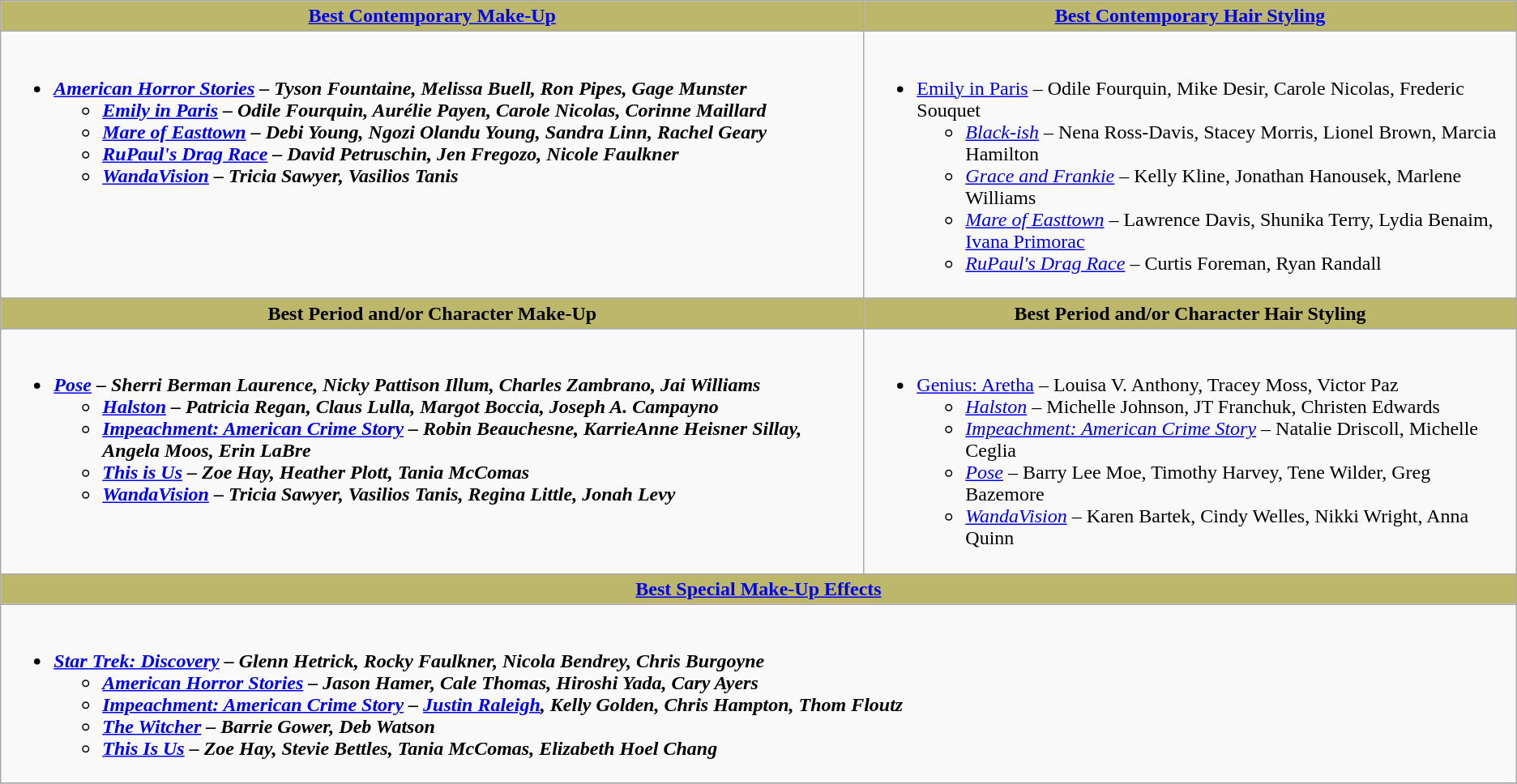<table class=wikitable>
<tr>
<th style="background:#BDB76B;"><a href='#'>Best Contemporary Make-Up</a></th>
<th style="background:#BDB76B;"><a href='#'>Best Contemporary Hair Styling</a></th>
</tr>
<tr>
<td valign="top"><br><ul><li><strong><em><a href='#'>American Horror Stories</a><em> – Tyson Fountaine, Melissa Buell, Ron Pipes, Gage Munster<strong><ul><li></em><a href='#'>Emily in Paris</a><em> – Odile Fourquin, Aurélie Payen, Carole Nicolas, Corinne Maillard</li><li></em><a href='#'>Mare of Easttown</a><em> – Debi Young, Ngozi Olandu Young, Sandra Linn, Rachel Geary</li><li></em><a href='#'>RuPaul's Drag Race</a><em> – David Petruschin, Jen Fregozo, Nicole Faulkner</li><li></em><a href='#'>WandaVision</a><em> – Tricia Sawyer, Vasilios Tanis</li></ul></li></ul></td>
<td valign="top"><br><ul><li></em></strong><a href='#'>Emily in Paris</a></em> – Odile Fourquin, Mike Desir, Carole Nicolas, Frederic Souquet</strong><ul><li><em><a href='#'>Black-ish</a></em> – Nena Ross-Davis, Stacey Morris, Lionel Brown, Marcia Hamilton</li><li><em><a href='#'>Grace and Frankie</a></em> – Kelly Kline, Jonathan Hanousek, Marlene Williams</li><li><em><a href='#'>Mare of Easttown</a></em> – Lawrence Davis, Shunika Terry, Lydia Benaim, <a href='#'>Ivana Primorac</a></li><li><em><a href='#'>RuPaul's Drag Race</a></em> – Curtis Foreman, Ryan Randall</li></ul></li></ul></td>
</tr>
<tr>
<th style="background:#BDB76B;">Best Period and/or Character Make-Up</th>
<th style="background:#BDB76B;">Best Period and/or Character Hair Styling</th>
</tr>
<tr>
<td valign="top"><br><ul><li><strong><em><a href='#'>Pose</a><em> – Sherri Berman Laurence, Nicky Pattison Illum, Charles Zambrano, Jai Williams<strong><ul><li></em><a href='#'>Halston</a><em> – Patricia Regan, Claus Lulla, Margot Boccia, Joseph A. Campayno</li><li></em><a href='#'>Impeachment: American Crime Story</a><em> – Robin Beauchesne, KarrieAnne Heisner Sillay, Angela Moos, Erin LaBre</li><li></em><a href='#'>This is Us</a><em> – Zoe Hay, Heather Plott, Tania McComas</li><li></em><a href='#'>WandaVision</a><em> – Tricia Sawyer, Vasilios Tanis, Regina Little, Jonah Levy</li></ul></li></ul></td>
<td valign="top"><br><ul><li></em></strong><a href='#'>Genius: Aretha</a></em> – Louisa V. Anthony, Tracey Moss, Victor Paz</strong><ul><li><em><a href='#'>Halston</a></em> – Michelle Johnson, JT Franchuk, Christen Edwards</li><li><em><a href='#'>Impeachment: American Crime Story</a></em> – Natalie Driscoll, Michelle Ceglia</li><li><em><a href='#'>Pose</a></em> – Barry Lee Moe, Timothy Harvey, Tene Wilder, Greg Bazemore</li><li><em><a href='#'>WandaVision</a></em> – Karen Bartek, Cindy Welles, Nikki Wright, Anna Quinn</li></ul></li></ul></td>
</tr>
<tr>
<th colspan="2" style="background:#BDB76B;"><a href='#'>Best Special Make-Up Effects</a></th>
</tr>
<tr>
<td colspan="2" valign="top"><br><ul><li><strong><em><a href='#'>Star Trek: Discovery</a><em> – Glenn Hetrick, Rocky Faulkner, Nicola Bendrey, Chris Burgoyne<strong><ul><li></em><a href='#'>American Horror Stories</a><em> – Jason Hamer, Cale Thomas, Hiroshi Yada, Cary Ayers</li><li></em><a href='#'>Impeachment: American Crime Story</a><em> – <a href='#'>Justin Raleigh</a>, Kelly Golden, Chris Hampton, Thom Floutz</li><li></em><a href='#'>The Witcher</a><em> – Barrie Gower, Deb Watson</li><li></em><a href='#'>This Is Us</a><em> – Zoe Hay, Stevie Bettles, Tania McComas, Elizabeth Hoel Chang</li></ul></li></ul></td>
</tr>
<tr>
</tr>
</table>
